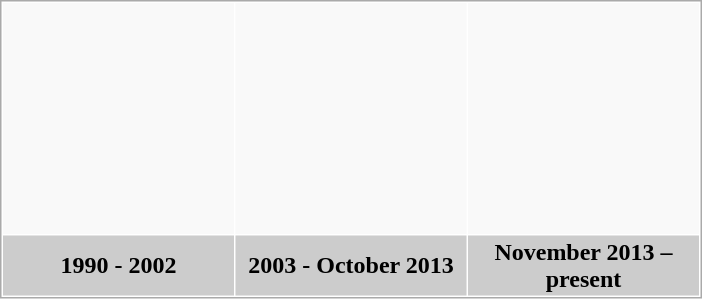<table border="0" cellpadding="2" cellspacing="1" style="border:1px solid #aaa">
<tr align=center>
<th height="150px" bgcolor="#F9F9F9"></th>
<th height="150px" bgcolor="#F9F9F9"></th>
<th height="150px" bgcolor="#F9F9F9"></th>
</tr>
<tr>
<th width="150px" colspan="1" bgcolor="#CCCCCC">1990 - 2002</th>
<th width="150px" colspan="1" bgcolor="#CCCCCC">2003 - October 2013</th>
<th width="150px" colspan="1" bgcolor="#CCCCCC">November 2013 – present</th>
</tr>
</table>
